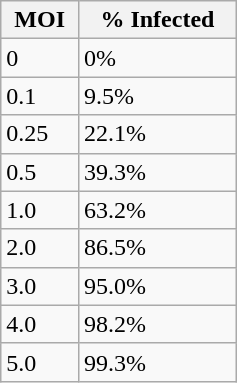<table class="wikitable" style="width:12.5%;">
<tr style="text-align:center;">
<th>MOI</th>
<th>% Infected</th>
</tr>
<tr>
<td>0</td>
<td>0%</td>
</tr>
<tr>
<td>0.1</td>
<td>9.5%</td>
</tr>
<tr>
<td>0.25</td>
<td>22.1%</td>
</tr>
<tr>
<td>0.5</td>
<td>39.3%</td>
</tr>
<tr>
<td>1.0</td>
<td>63.2%</td>
</tr>
<tr>
<td>2.0</td>
<td>86.5%</td>
</tr>
<tr>
<td>3.0</td>
<td>95.0%</td>
</tr>
<tr>
<td>4.0</td>
<td>98.2%</td>
</tr>
<tr>
<td>5.0</td>
<td>99.3%</td>
</tr>
</table>
